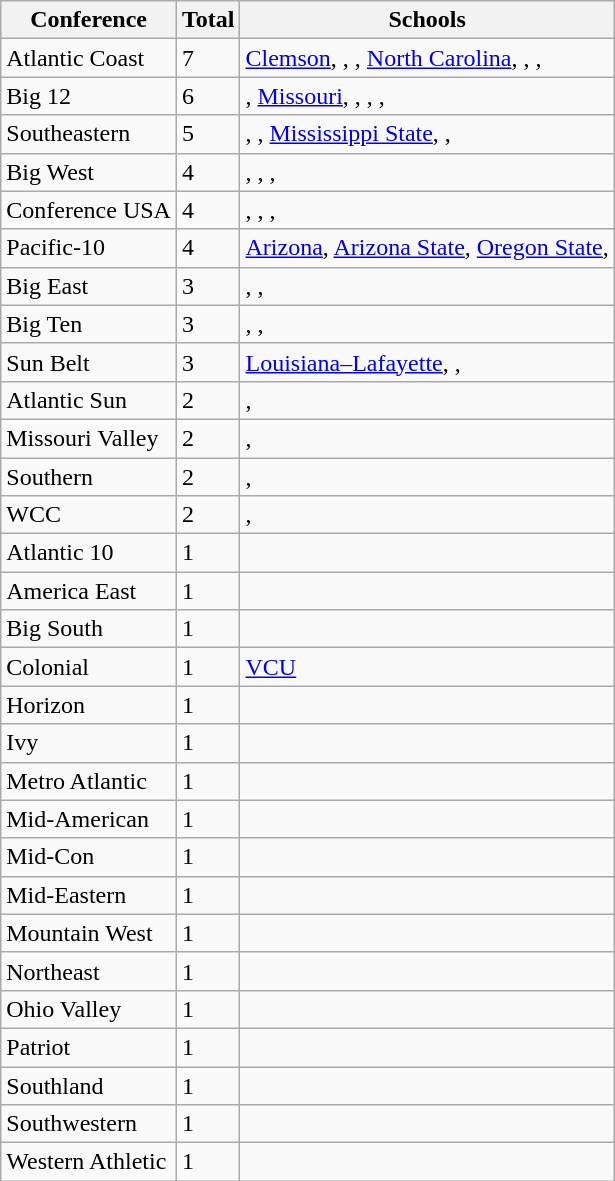<table class="wikitable sortable">
<tr>
<th>Conference</th>
<th>Total</th>
<th>Schools</th>
</tr>
<tr>
<td>Atlantic Coast</td>
<td>7</td>
<td><a href='#'>Clemson</a>, , , <a href='#'>North Carolina</a>, , , </td>
</tr>
<tr>
<td>Big 12</td>
<td>6</td>
<td>, <a href='#'>Missouri</a>, , , , </td>
</tr>
<tr>
<td>Southeastern</td>
<td>5</td>
<td>, , <a href='#'>Mississippi State</a>, , </td>
</tr>
<tr>
<td>Big West</td>
<td>4</td>
<td>, , , </td>
</tr>
<tr>
<td>Conference USA</td>
<td>4</td>
<td>, , , </td>
</tr>
<tr>
<td>Pacific-10</td>
<td>4</td>
<td><a href='#'>Arizona</a>, <a href='#'>Arizona State</a>, <a href='#'>Oregon State</a>, </td>
</tr>
<tr>
<td>Big East</td>
<td>3</td>
<td>, , </td>
</tr>
<tr>
<td>Big Ten</td>
<td>3</td>
<td>, , </td>
</tr>
<tr>
<td>Sun Belt</td>
<td>3</td>
<td><a href='#'>Louisiana–Lafayette</a>, , </td>
</tr>
<tr>
<td>Atlantic Sun</td>
<td>2</td>
<td>, </td>
</tr>
<tr>
<td>Missouri Valley</td>
<td>2</td>
<td>, </td>
</tr>
<tr>
<td>Southern</td>
<td>2</td>
<td>, </td>
</tr>
<tr>
<td>WCC</td>
<td>2</td>
<td>, </td>
</tr>
<tr>
<td>Atlantic 10</td>
<td>1</td>
<td></td>
</tr>
<tr>
<td>America East</td>
<td>1</td>
<td></td>
</tr>
<tr>
<td>Big South</td>
<td>1</td>
<td></td>
</tr>
<tr>
<td>Colonial</td>
<td>1</td>
<td><a href='#'>VCU</a></td>
</tr>
<tr>
<td>Horizon</td>
<td>1</td>
<td></td>
</tr>
<tr>
<td>Ivy</td>
<td>1</td>
<td></td>
</tr>
<tr>
<td>Metro Atlantic</td>
<td>1</td>
<td></td>
</tr>
<tr>
<td>Mid-American</td>
<td>1</td>
<td></td>
</tr>
<tr>
<td>Mid-Con</td>
<td>1</td>
<td></td>
</tr>
<tr>
<td>Mid-Eastern</td>
<td>1</td>
<td></td>
</tr>
<tr>
<td>Mountain West</td>
<td>1</td>
<td></td>
</tr>
<tr>
<td>Northeast</td>
<td>1</td>
<td></td>
</tr>
<tr>
<td>Ohio Valley</td>
<td>1</td>
<td></td>
</tr>
<tr>
<td>Patriot</td>
<td>1</td>
<td></td>
</tr>
<tr>
<td>Southland</td>
<td>1</td>
<td></td>
</tr>
<tr>
<td>Southwestern</td>
<td>1</td>
<td></td>
</tr>
<tr>
<td>Western Athletic</td>
<td>1</td>
<td></td>
</tr>
</table>
